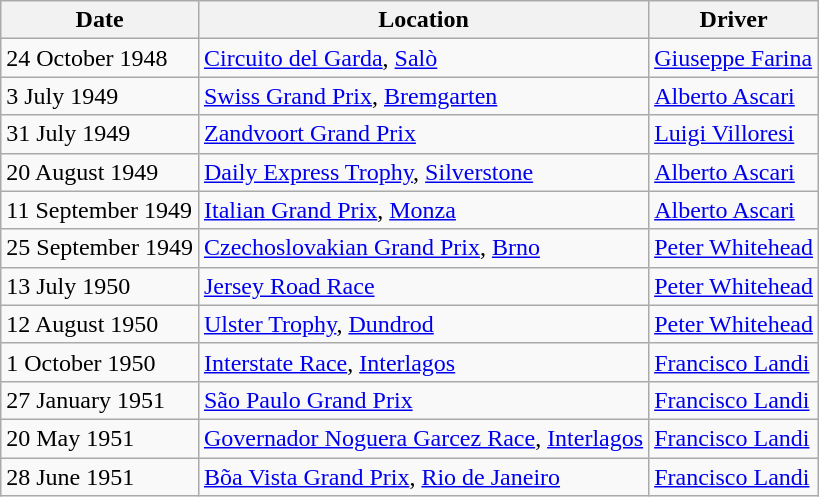<table class=wikitable>
<tr>
<th>Date</th>
<th>Location</th>
<th>Driver</th>
</tr>
<tr>
<td>24 October 1948</td>
<td><a href='#'>Circuito del Garda</a>, <a href='#'>Salò</a></td>
<td><a href='#'>Giuseppe Farina</a></td>
</tr>
<tr>
<td>3 July 1949</td>
<td><a href='#'>Swiss Grand Prix</a>, <a href='#'>Bremgarten</a></td>
<td><a href='#'>Alberto Ascari</a></td>
</tr>
<tr>
<td>31 July 1949</td>
<td><a href='#'>Zandvoort Grand Prix</a></td>
<td><a href='#'>Luigi Villoresi</a></td>
</tr>
<tr>
<td>20 August 1949</td>
<td><a href='#'>Daily Express Trophy</a>, <a href='#'>Silverstone</a></td>
<td><a href='#'>Alberto Ascari</a></td>
</tr>
<tr>
<td>11 September 1949</td>
<td><a href='#'>Italian Grand Prix</a>, <a href='#'>Monza</a></td>
<td><a href='#'>Alberto Ascari</a></td>
</tr>
<tr>
<td>25 September 1949</td>
<td><a href='#'>Czechoslovakian Grand Prix</a>, <a href='#'>Brno</a></td>
<td><a href='#'>Peter Whitehead</a></td>
</tr>
<tr>
<td>13 July 1950</td>
<td><a href='#'>Jersey Road Race</a></td>
<td><a href='#'>Peter Whitehead</a></td>
</tr>
<tr>
<td>12 August 1950</td>
<td><a href='#'>Ulster Trophy</a>, <a href='#'>Dundrod</a></td>
<td><a href='#'>Peter Whitehead</a></td>
</tr>
<tr>
<td>1 October 1950</td>
<td><a href='#'>Interstate Race</a>, <a href='#'>Interlagos</a></td>
<td><a href='#'>Francisco Landi</a></td>
</tr>
<tr>
<td>27 January 1951</td>
<td><a href='#'>São Paulo Grand Prix</a></td>
<td><a href='#'>Francisco Landi</a></td>
</tr>
<tr>
<td>20 May 1951</td>
<td><a href='#'>Governador Noguera Garcez Race</a>, <a href='#'>Interlagos</a></td>
<td><a href='#'>Francisco Landi</a></td>
</tr>
<tr>
<td>28 June 1951</td>
<td><a href='#'>Bõa Vista Grand Prix</a>, <a href='#'>Rio de Janeiro</a></td>
<td><a href='#'>Francisco Landi</a></td>
</tr>
</table>
